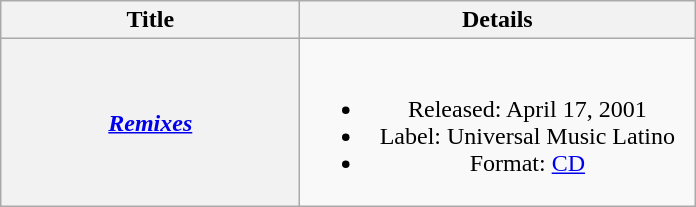<table class="wikitable plainrowheaders" style="text-align:center;">
<tr>
<th scope="col" style="width:12em;">Title</th>
<th scope="col" style="width:16em;">Details</th>
</tr>
<tr>
<th scope="row"><em><a href='#'>Remixes</a></em></th>
<td><br><ul><li>Released: April 17, 2001</li><li>Label: Universal Music Latino</li><li>Format: <a href='#'>CD</a></li></ul></td>
</tr>
</table>
